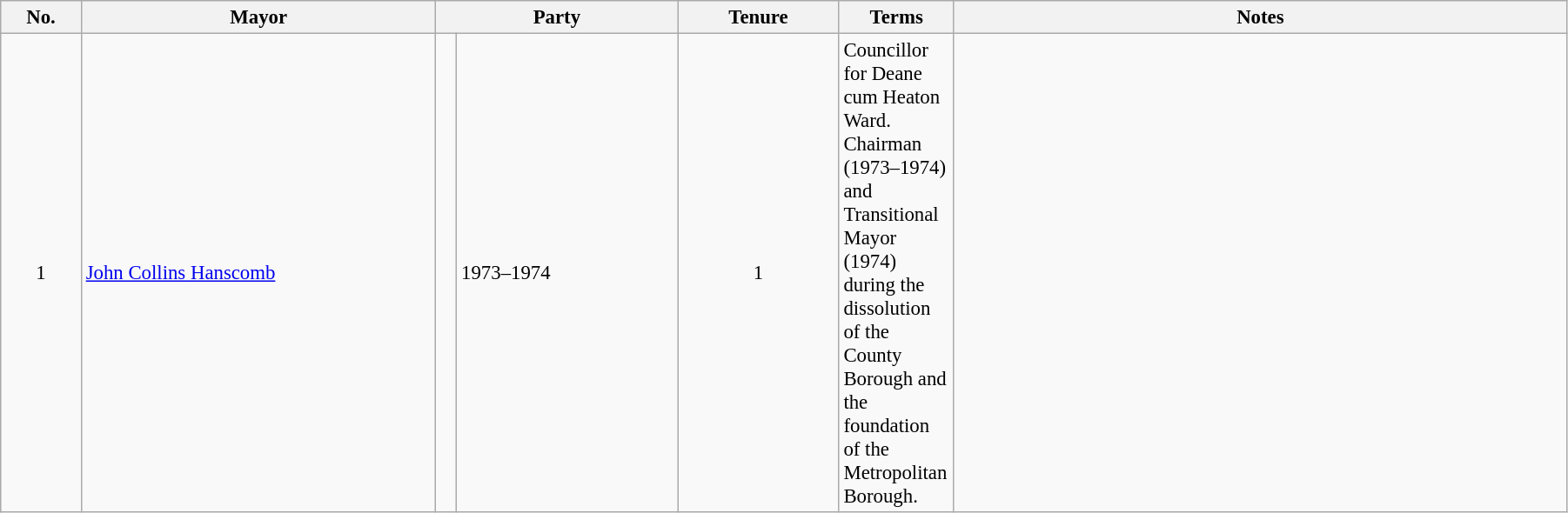<table class="wikitable"  style="font-size:95%; width: 95%;" border="1" cellpadding="1">
<tr>
<th width="5%">No.</th>
<th width ="22%">Mayor</th>
<th width="15%" colspan="2">Party</th>
<th width="10%">Tenure</th>
<th width="5%">Terms</th>
<th width="38%">Notes</th>
</tr>
<tr>
<td align=center>1</td>
<td><a href='#'>John Collins Hanscomb</a></td>
<td></td>
<td>1973–1974</td>
<td align=center>1</td>
<td>Councillor for Deane cum Heaton Ward. Chairman (1973–1974) and Transitional Mayor (1974) during the dissolution of the County Borough and the foundation of the Metropolitan Borough.</td>
</tr>
</table>
